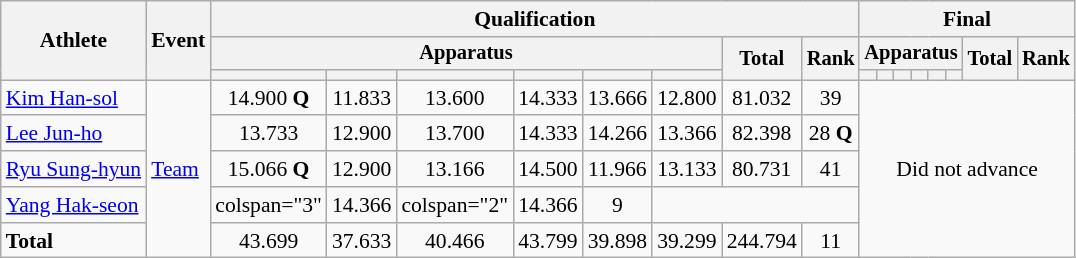<table class="wikitable" style="font-size:90%; text-align:center">
<tr>
<th rowspan="3">Athlete</th>
<th rowspan="3">Event</th>
<th colspan="8">Qualification</th>
<th colspan="8">Final</th>
</tr>
<tr style="font-size:95%">
<th colspan="6">Apparatus</th>
<th rowspan="2">Total</th>
<th rowspan="2">Rank</th>
<th colspan="6">Apparatus</th>
<th rowspan="2">Total</th>
<th rowspan="2">Rank</th>
</tr>
<tr style="font-size:95%">
<th></th>
<th></th>
<th></th>
<th></th>
<th></th>
<th></th>
<th></th>
<th></th>
<th></th>
<th></th>
<th></th>
<th></th>
</tr>
<tr>
<td style="text-align:left"><a href='#'>Kim Han-sol</a></td>
<td rowspan="5" style="text-align:left"><a href='#'>Team</a></td>
<td>14.900 <strong>Q</strong></td>
<td>11.833</td>
<td>13.600</td>
<td>14.333</td>
<td>13.666</td>
<td>12.800</td>
<td>81.032</td>
<td>39</td>
<td rowspan="5" colspan="8">Did not advance</td>
</tr>
<tr>
<td style="text-align:left"><a href='#'>Lee Jun-ho</a></td>
<td>13.733</td>
<td>12.900</td>
<td>13.700</td>
<td>14.333</td>
<td>14.266</td>
<td>13.366</td>
<td>82.398</td>
<td>28 <strong>Q</strong></td>
</tr>
<tr>
<td style="text-align:left"><a href='#'>Ryu Sung-hyun</a></td>
<td>15.066 <strong>Q</strong></td>
<td>12.900</td>
<td>13.166</td>
<td>14.500</td>
<td>11.966</td>
<td>13.133</td>
<td>80.731</td>
<td>41</td>
</tr>
<tr>
<td style="text-align:left"><a href='#'>Yang Hak-seon</a></td>
<td>colspan="3" </td>
<td>14.366</td>
<td>colspan="2" </td>
<td>14.366</td>
<td>9</td>
</tr>
<tr>
<td style="text-align:left"><strong>Total</strong></td>
<td>43.699</td>
<td>37.633</td>
<td>40.466</td>
<td>43.799</td>
<td>39.898</td>
<td>39.299</td>
<td>244.794</td>
<td>11</td>
</tr>
</table>
